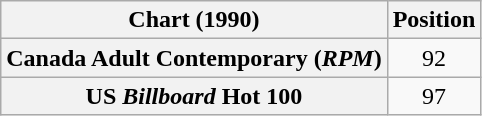<table class="wikitable plainrowheaders" style="text-align:center">
<tr>
<th>Chart (1990)</th>
<th>Position</th>
</tr>
<tr>
<th scope="row">Canada Adult Contemporary (<em>RPM</em>)</th>
<td>92</td>
</tr>
<tr>
<th scope="row">US <em>Billboard</em> Hot 100</th>
<td>97</td>
</tr>
</table>
